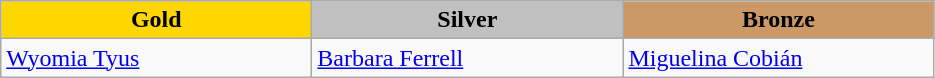<table class="wikitable" style="text-align:left">
<tr align="center">
<td width=200 bgcolor=gold><strong>Gold</strong></td>
<td width=200 bgcolor=silver><strong>Silver</strong></td>
<td width=200 bgcolor=CC9966><strong>Bronze</strong></td>
</tr>
<tr>
<td><a href='#'>Wyomia Tyus</a><br><em></em></td>
<td><a href='#'>Barbara Ferrell</a><br><em></em></td>
<td><a href='#'>Miguelina Cobián</a><br><em></em></td>
</tr>
</table>
